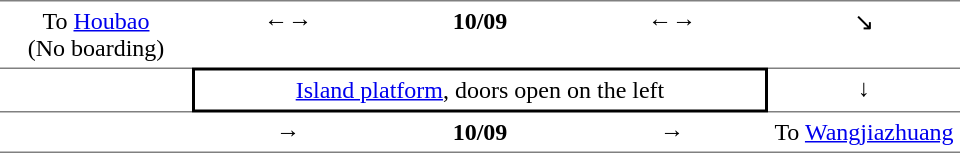<table table border=0 cellspacing=0 cellpadding=4>
<tr>
<td style="border-top:solid 1px gray;" width=120 valign=top align=center>To  <a href='#'>Houbao</a><br>(No boarding)</td>
<td style="border-top:solid 1px gray;" width=120 valign=top align=center>←→</td>
<th style="border-top:solid 1px gray;" width=120 valign=top align=center><span>10/09</span></th>
<td style="border-top:solid 1px gray;" width=120 valign=top align=center>←→</td>
<td style="border-top:solid 1px gray;" width=120 valign=top align=center>↘</td>
</tr>
<tr>
<td style="border-top:solid 1px gray;border-bottom:solid 1px gray;" width=120 valign=top align=center></td>
<td style="border-top:solid 2px black;border-right:solid 2px black;border-left:solid 2px black;border-bottom:solid 2px black;" colspan=3 align=center><a href='#'>Island platform</a>, doors open on the left</td>
<td style="border-top:solid 1px gray;border-bottom:solid 1px gray;" width=120 valign=top align=center>↓</td>
<td></td>
</tr>
<tr>
<td style="border-bottom:solid 1px gray;" valign=top align=center></td>
<td style="border-bottom:solid 1px gray;" width=120 valign=top align=center>→</td>
<th style="border-bottom:solid 1px gray;" colspan=1 valign=top align=center><span>10/09</span></th>
<td style="border-bottom:solid 1px gray;" width=120 valign=top align=center>→</td>
<td style="border-bottom:solid 1px gray;"  valign=top align=center>To  <a href='#'>Wangjiazhuang</a></td>
</tr>
</table>
